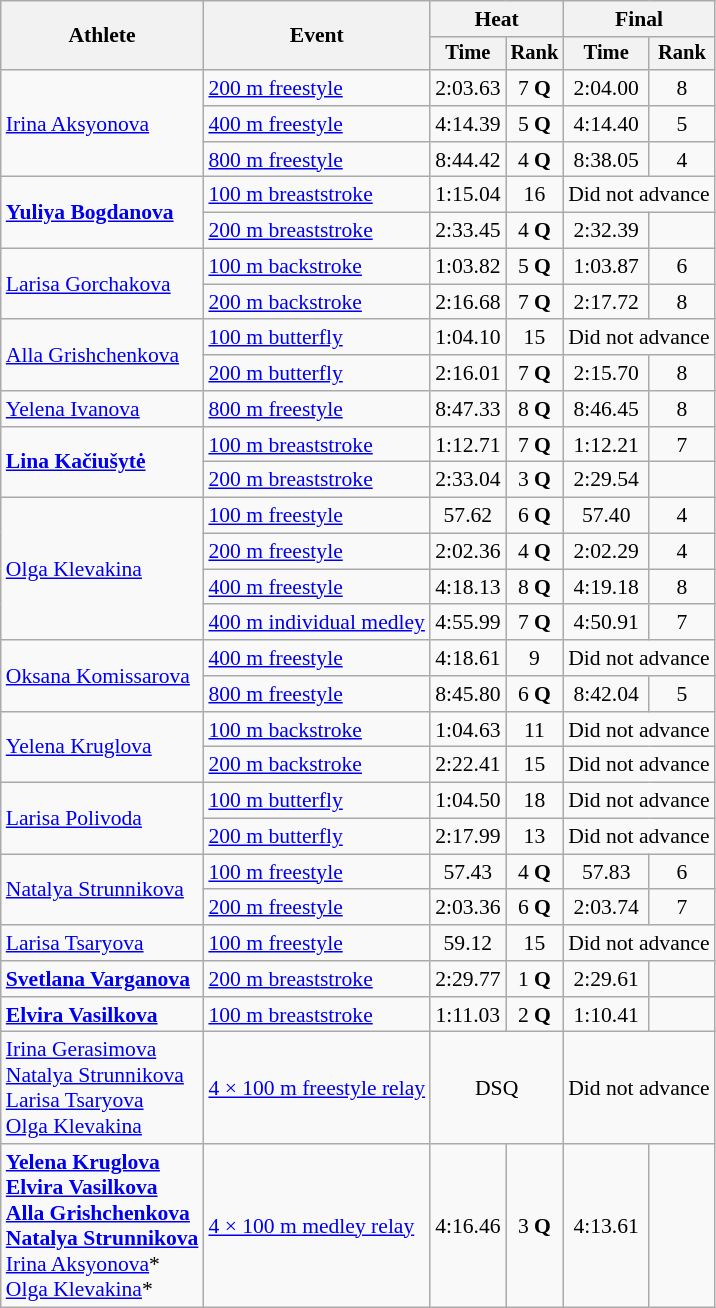<table class=wikitable style="text-align:center;font-size:90%">
<tr>
<th rowspan=2>Athlete</th>
<th rowspan=2>Event</th>
<th colspan=2>Heat</th>
<th colspan=2>Final</th>
</tr>
<tr style="font-size:95%">
<th>Time</th>
<th>Rank</th>
<th>Time</th>
<th>Rank</th>
</tr>
<tr>
<td rowspan=3 align=left><a href='#'>Irina Aksyonova</a></td>
<td align=left><a href='#'>200 m freestyle</a></td>
<td>2:03.63</td>
<td>7 <strong>Q</strong></td>
<td>2:04.00</td>
<td>8</td>
</tr>
<tr>
<td align=left><a href='#'>400 m freestyle</a></td>
<td>4:14.39</td>
<td>5 <strong>Q</strong></td>
<td>4:14.40</td>
<td>5</td>
</tr>
<tr>
<td align=left><a href='#'>800 m freestyle</a></td>
<td>8:44.42</td>
<td>4 <strong>Q</strong></td>
<td>8:38.05</td>
<td>4</td>
</tr>
<tr>
<td rowspan=2 align=left><strong><a href='#'>Yuliya Bogdanova</a></strong></td>
<td align=left><a href='#'>100 m breaststroke</a></td>
<td>1:15.04</td>
<td>16</td>
<td colspan=2>Did not advance</td>
</tr>
<tr>
<td align=left><a href='#'>200 m breaststroke</a></td>
<td>2:33.45</td>
<td>4 <strong>Q</strong></td>
<td>2:32.39</td>
<td></td>
</tr>
<tr>
<td rowspan=2 align=left><a href='#'>Larisa Gorchakova</a></td>
<td align=left><a href='#'>100 m backstroke</a></td>
<td>1:03.82</td>
<td>5 <strong>Q</strong></td>
<td>1:03.87</td>
<td>6</td>
</tr>
<tr>
<td align=left><a href='#'>200 m backstroke</a></td>
<td>2:16.68</td>
<td>7 <strong>Q</strong></td>
<td>2:17.72</td>
<td>8</td>
</tr>
<tr>
<td rowspan=2 align=left><a href='#'>Alla Grishchenkova</a></td>
<td align=left><a href='#'>100 m butterfly</a></td>
<td>1:04.10</td>
<td>15</td>
<td colspan=2>Did not advance</td>
</tr>
<tr>
<td align=left><a href='#'>200 m butterfly</a></td>
<td>2:16.01</td>
<td>7 <strong>Q</strong></td>
<td>2:15.70</td>
<td>8</td>
</tr>
<tr>
<td align=left><a href='#'>Yelena Ivanova</a></td>
<td align=left><a href='#'>800 m freestyle</a></td>
<td>8:47.33</td>
<td>8 <strong>Q</strong></td>
<td>8:46.45</td>
<td>8</td>
</tr>
<tr>
<td rowspan=2 align=left><strong><a href='#'>Lina Kačiušytė</a></strong></td>
<td align=left><a href='#'>100 m breaststroke</a></td>
<td>1:12.71</td>
<td>7 <strong>Q</strong></td>
<td>1:12.21</td>
<td>7</td>
</tr>
<tr>
<td align=left><a href='#'>200 m breaststroke</a></td>
<td>2:33.04</td>
<td>3 <strong>Q</strong></td>
<td>2:29.54</td>
<td></td>
</tr>
<tr>
<td rowspan=4 align=left><a href='#'>Olga Klevakina</a></td>
<td align=left><a href='#'>100 m freestyle</a></td>
<td>57.62</td>
<td>6 <strong>Q</strong></td>
<td>57.40</td>
<td>4</td>
</tr>
<tr>
<td align=left><a href='#'>200 m freestyle</a></td>
<td>2:02.36</td>
<td>4 <strong>Q</strong></td>
<td>2:02.29</td>
<td>4</td>
</tr>
<tr>
<td align=left><a href='#'>400 m freestyle</a></td>
<td>4:18.13</td>
<td>8 <strong>Q</strong></td>
<td>4:19.18</td>
<td>8</td>
</tr>
<tr>
<td align=left><a href='#'>400 m individual medley</a></td>
<td>4:55.99</td>
<td>7 <strong>Q</strong></td>
<td>4:50.91</td>
<td>7</td>
</tr>
<tr>
<td rowspan=2 align=left><a href='#'>Oksana Komissarova</a></td>
<td align=left><a href='#'>400 m freestyle</a></td>
<td>4:18.61</td>
<td>9</td>
<td colspan=2>Did not advance</td>
</tr>
<tr>
<td align=left><a href='#'>800 m freestyle</a></td>
<td>8:45.80</td>
<td>6 <strong>Q</strong></td>
<td>8:42.04</td>
<td>5</td>
</tr>
<tr>
<td rowspan=2 align=left><a href='#'>Yelena Kruglova</a></td>
<td align=left><a href='#'>100 m backstroke</a></td>
<td>1:04.63</td>
<td>11</td>
<td colspan=2>Did not advance</td>
</tr>
<tr>
<td align=left><a href='#'>200 m backstroke</a></td>
<td>2:22.41</td>
<td>15</td>
<td colspan=2>Did not advance</td>
</tr>
<tr>
<td rowspan=2 align=left><a href='#'>Larisa Polivoda</a></td>
<td align=left><a href='#'>100 m butterfly</a></td>
<td>1:04.50</td>
<td>18</td>
<td colspan=2>Did not advance</td>
</tr>
<tr>
<td align=left><a href='#'>200 m butterfly</a></td>
<td>2:17.99</td>
<td>13</td>
<td colspan=2>Did not advance</td>
</tr>
<tr>
<td rowspan=2 align=left><a href='#'>Natalya Strunnikova</a></td>
<td align=left><a href='#'>100 m freestyle</a></td>
<td>57.43</td>
<td>4 <strong>Q</strong></td>
<td>57.83</td>
<td>6</td>
</tr>
<tr>
<td align=left><a href='#'>200 m freestyle</a></td>
<td>2:03.36</td>
<td>6 <strong>Q</strong></td>
<td>2:03.74</td>
<td>7</td>
</tr>
<tr>
<td align=left><a href='#'>Larisa Tsaryova</a></td>
<td align=left><a href='#'>100 m freestyle</a></td>
<td>59.12</td>
<td>15</td>
<td colspan=2>Did not advance</td>
</tr>
<tr>
<td align=left><strong><a href='#'>Svetlana Varganova</a></strong></td>
<td align=left><a href='#'>200 m breaststroke</a></td>
<td>2:29.77</td>
<td>1 <strong>Q</strong></td>
<td>2:29.61</td>
<td></td>
</tr>
<tr>
<td align=left><strong><a href='#'>Elvira Vasilkova</a></strong></td>
<td align=left><a href='#'>100 m breaststroke</a></td>
<td>1:11.03</td>
<td>2 <strong>Q</strong></td>
<td>1:10.41</td>
<td></td>
</tr>
<tr>
<td align=left><a href='#'>Irina Gerasimova</a><br><a href='#'>Natalya Strunnikova</a><br><a href='#'>Larisa Tsaryova</a><br><a href='#'>Olga Klevakina</a></td>
<td align=left><a href='#'>4 × 100 m freestyle relay</a></td>
<td colspan=2>DSQ</td>
<td colspan=2>Did not advance</td>
</tr>
<tr>
<td align=left><strong><a href='#'>Yelena Kruglova</a><br><a href='#'>Elvira Vasilkova</a><br><a href='#'>Alla Grishchenkova</a><br><a href='#'>Natalya Strunnikova</a></strong><br><a href='#'>Irina Aksyonova</a>*<br><a href='#'>Olga Klevakina</a>*</td>
<td align=left><a href='#'>4 × 100 m medley relay</a></td>
<td>4:16.46</td>
<td>3 <strong>Q</strong></td>
<td>4:13.61</td>
<td></td>
</tr>
</table>
